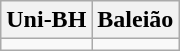<table class="wikitable">
<tr>
<th>Uni-BH</th>
<th>Baleião</th>
</tr>
<tr>
<td></td>
<td></td>
</tr>
</table>
